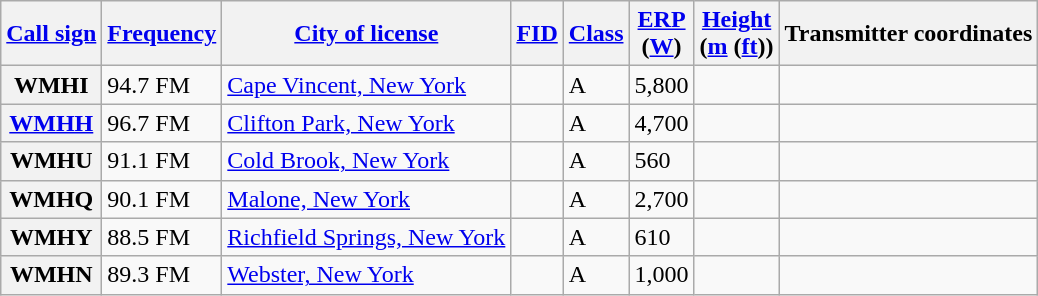<table class="wikitable sortable">
<tr>
<th scope="col"><a href='#'>Call sign</a></th>
<th scope="col" data-sort-type="number"><a href='#'>Frequency</a></th>
<th><a href='#'>City of license</a></th>
<th scope="col" data-sort-type="number"><a href='#'>FID</a></th>
<th scope="col"><a href='#'>Class</a></th>
<th scope="col" data-sort-type="number"><a href='#'>ERP</a><br>(<a href='#'>W</a>)</th>
<th scope="col" data-sort-type="number"><a href='#'>Height</a><br>(<a href='#'>m</a> (<a href='#'>ft</a>))</th>
<th scope="col" class="unsortable">Transmitter coordinates</th>
</tr>
<tr>
<th scope="row">WMHI</th>
<td>94.7 FM</td>
<td><a href='#'>Cape Vincent, New York</a></td>
<td></td>
<td>A</td>
<td>5,800</td>
<td></td>
<td></td>
</tr>
<tr>
<th scope="row"><a href='#'>WMHH</a></th>
<td>96.7 FM</td>
<td><a href='#'>Clifton Park, New York</a></td>
<td></td>
<td>A</td>
<td>4,700</td>
<td></td>
<td></td>
</tr>
<tr>
<th scope="row">WMHU</th>
<td>91.1 FM</td>
<td><a href='#'>Cold Brook, New York</a></td>
<td></td>
<td>A</td>
<td>560</td>
<td></td>
<td></td>
</tr>
<tr>
<th scope="row">WMHQ</th>
<td>90.1 FM</td>
<td><a href='#'>Malone, New York</a></td>
<td></td>
<td>A</td>
<td>2,700</td>
<td></td>
<td></td>
</tr>
<tr>
<th scope="row">WMHY</th>
<td>88.5 FM</td>
<td><a href='#'>Richfield Springs, New York</a></td>
<td></td>
<td>A</td>
<td>610</td>
<td></td>
<td></td>
</tr>
<tr>
<th scope="row">WMHN</th>
<td>89.3 FM</td>
<td><a href='#'>Webster, New York</a></td>
<td></td>
<td>A</td>
<td>1,000</td>
<td></td>
<td></td>
</tr>
</table>
